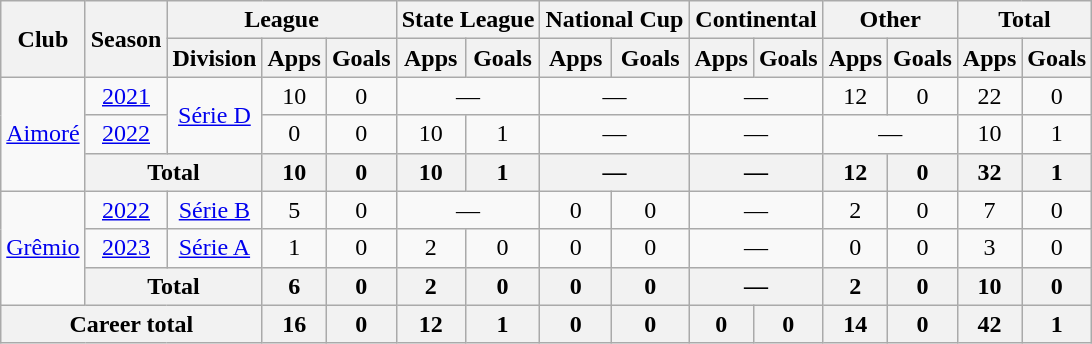<table class="wikitable" style="text-align:center">
<tr>
<th rowspan="2">Club</th>
<th rowspan="2">Season</th>
<th colspan="3">League</th>
<th colspan="2">State League</th>
<th colspan="2">National Cup</th>
<th colspan="2">Continental</th>
<th colspan="2">Other</th>
<th colspan="2">Total</th>
</tr>
<tr>
<th>Division</th>
<th>Apps</th>
<th>Goals</th>
<th>Apps</th>
<th>Goals</th>
<th>Apps</th>
<th>Goals</th>
<th>Apps</th>
<th>Goals</th>
<th>Apps</th>
<th>Goals</th>
<th>Apps</th>
<th>Goals</th>
</tr>
<tr>
<td rowspan="3"><a href='#'>Aimoré</a></td>
<td><a href='#'>2021</a></td>
<td rowspan="2"><a href='#'>Série D</a></td>
<td>10</td>
<td>0</td>
<td colspan="2">—</td>
<td colspan="2">—</td>
<td colspan="2">—</td>
<td>12</td>
<td>0</td>
<td>22</td>
<td>0</td>
</tr>
<tr>
<td><a href='#'>2022</a></td>
<td>0</td>
<td>0</td>
<td>10</td>
<td>1</td>
<td colspan="2">—</td>
<td colspan="2">—</td>
<td colspan="2">—</td>
<td>10</td>
<td>1</td>
</tr>
<tr>
<th colspan="2">Total</th>
<th>10</th>
<th>0</th>
<th>10</th>
<th>1</th>
<th colspan="2">—</th>
<th colspan="2">—</th>
<th>12</th>
<th>0</th>
<th>32</th>
<th>1</th>
</tr>
<tr>
<td rowspan="3"><a href='#'>Grêmio</a></td>
<td><a href='#'>2022</a></td>
<td><a href='#'>Série B</a></td>
<td>5</td>
<td>0</td>
<td colspan="2">—</td>
<td>0</td>
<td>0</td>
<td colspan="2">—</td>
<td>2</td>
<td>0</td>
<td>7</td>
<td>0</td>
</tr>
<tr>
<td><a href='#'>2023</a></td>
<td><a href='#'>Série A</a></td>
<td>1</td>
<td>0</td>
<td>2</td>
<td>0</td>
<td>0</td>
<td>0</td>
<td colspan="2">—</td>
<td>0</td>
<td>0</td>
<td>3</td>
<td>0</td>
</tr>
<tr>
<th colspan="2">Total</th>
<th>6</th>
<th>0</th>
<th>2</th>
<th>0</th>
<th>0</th>
<th>0</th>
<th colspan="2">—</th>
<th>2</th>
<th>0</th>
<th>10</th>
<th>0</th>
</tr>
<tr>
<th colspan="3">Career total</th>
<th>16</th>
<th>0</th>
<th>12</th>
<th>1</th>
<th>0</th>
<th>0</th>
<th>0</th>
<th>0</th>
<th>14</th>
<th>0</th>
<th>42</th>
<th>1</th>
</tr>
</table>
